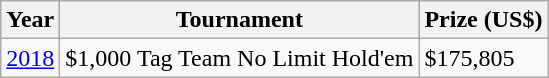<table class="wikitable">
<tr>
<th>Year</th>
<th>Tournament</th>
<th>Prize (US$)</th>
</tr>
<tr>
<td><a href='#'>2018</a></td>
<td>$1,000 Tag Team No Limit Hold'em</td>
<td>$175,805</td>
</tr>
</table>
